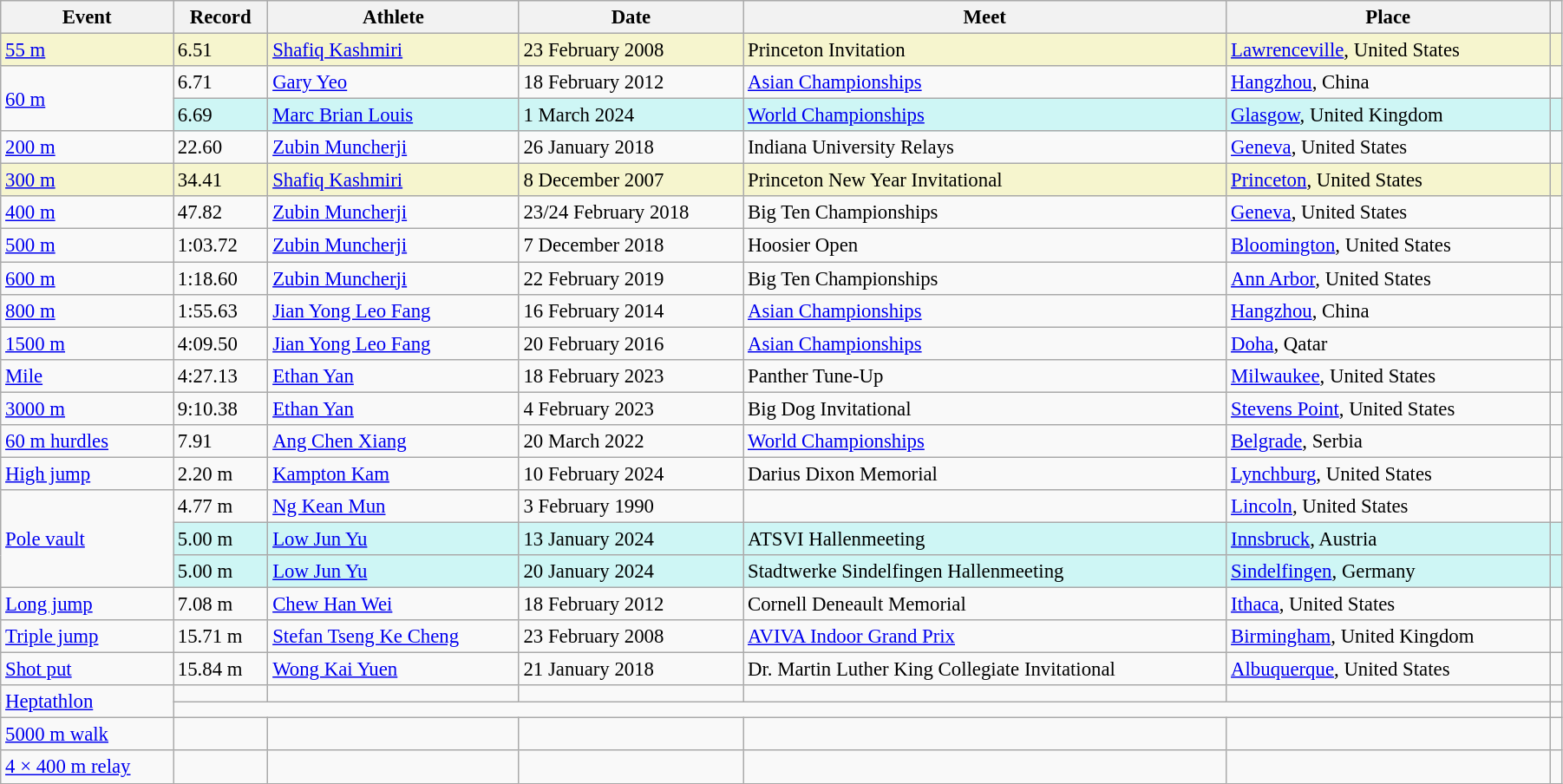<table class="wikitable" style="font-size:95%; width: 95%;">
<tr>
<th>Event</th>
<th>Record</th>
<th>Athlete</th>
<th>Date</th>
<th>Meet</th>
<th>Place</th>
<th></th>
</tr>
<tr style="background:#f6F5CE;">
<td><a href='#'>55 m</a></td>
<td>6.51</td>
<td><a href='#'>Shafiq Kashmiri</a></td>
<td>23 February 2008</td>
<td>Princeton Invitation</td>
<td><a href='#'>Lawrenceville</a>, United States</td>
<td></td>
</tr>
<tr>
<td rowspan=2><a href='#'>60 m</a></td>
<td>6.71</td>
<td><a href='#'>Gary Yeo</a></td>
<td>18 February 2012</td>
<td><a href='#'>Asian Championships</a></td>
<td><a href='#'>Hangzhou</a>, China</td>
<td></td>
</tr>
<tr bgcolor=#CEF6F5>
<td>6.69</td>
<td><a href='#'>Marc Brian Louis</a></td>
<td>1 March 2024</td>
<td><a href='#'>World Championships</a></td>
<td><a href='#'>Glasgow</a>, United Kingdom</td>
<td></td>
</tr>
<tr>
<td><a href='#'>200 m</a></td>
<td>22.60</td>
<td><a href='#'>Zubin Muncherji</a></td>
<td>26 January 2018</td>
<td>Indiana University Relays</td>
<td><a href='#'>Geneva</a>, United States</td>
<td></td>
</tr>
<tr style="background:#f6F5CE;">
<td><a href='#'>300 m</a></td>
<td>34.41</td>
<td><a href='#'>Shafiq Kashmiri</a></td>
<td>8 December 2007</td>
<td>Princeton New Year Invitational</td>
<td><a href='#'>Princeton</a>, United States</td>
<td></td>
</tr>
<tr>
<td><a href='#'>400 m</a></td>
<td>47.82</td>
<td><a href='#'>Zubin Muncherji</a></td>
<td>23/24 February 2018</td>
<td>Big Ten Championships</td>
<td><a href='#'>Geneva</a>, United States</td>
<td></td>
</tr>
<tr>
<td><a href='#'>500 m</a></td>
<td>1:03.72</td>
<td><a href='#'>Zubin Muncherji</a></td>
<td>7 December 2018</td>
<td>Hoosier Open</td>
<td><a href='#'>Bloomington</a>, United States</td>
<td></td>
</tr>
<tr>
<td><a href='#'>600 m</a></td>
<td>1:18.60</td>
<td><a href='#'>Zubin Muncherji</a></td>
<td>22 February 2019</td>
<td>Big Ten Championships</td>
<td><a href='#'>Ann Arbor</a>, United States</td>
<td></td>
</tr>
<tr>
<td><a href='#'>800 m</a></td>
<td>1:55.63</td>
<td><a href='#'>Jian Yong Leo Fang</a></td>
<td>16 February 2014</td>
<td><a href='#'>Asian Championships</a></td>
<td><a href='#'>Hangzhou</a>, China</td>
<td></td>
</tr>
<tr>
<td><a href='#'>1500 m</a></td>
<td>4:09.50</td>
<td><a href='#'>Jian Yong Leo Fang</a></td>
<td>20 February 2016</td>
<td><a href='#'>Asian Championships</a></td>
<td><a href='#'>Doha</a>, Qatar</td>
<td></td>
</tr>
<tr>
<td><a href='#'>Mile</a></td>
<td>4:27.13</td>
<td><a href='#'>Ethan Yan</a></td>
<td>18 February 2023</td>
<td>Panther Tune-Up</td>
<td><a href='#'>Milwaukee</a>, United States</td>
<td></td>
</tr>
<tr>
<td><a href='#'>3000 m</a></td>
<td>9:10.38</td>
<td><a href='#'>Ethan Yan</a></td>
<td>4 February 2023</td>
<td>Big Dog Invitational</td>
<td><a href='#'>Stevens Point</a>, United States</td>
<td></td>
</tr>
<tr>
<td><a href='#'>60 m hurdles</a></td>
<td>7.91</td>
<td><a href='#'>Ang Chen Xiang</a></td>
<td>20 March 2022 </td>
<td><a href='#'>World Championships</a></td>
<td><a href='#'>Belgrade</a>, Serbia</td>
<td></td>
</tr>
<tr>
<td><a href='#'>High jump</a></td>
<td>2.20 m</td>
<td><a href='#'>Kampton Kam</a></td>
<td>10 February 2024</td>
<td>Darius Dixon Memorial</td>
<td><a href='#'>Lynchburg</a>, United States</td>
<td></td>
</tr>
<tr>
<td rowspan=3><a href='#'>Pole vault</a></td>
<td>4.77 m</td>
<td><a href='#'>Ng Kean Mun</a></td>
<td>3 February 1990</td>
<td></td>
<td><a href='#'>Lincoln</a>, United States</td>
<td></td>
</tr>
<tr bgcolor=#CEF6F5>
<td>5.00 m</td>
<td><a href='#'>Low Jun Yu</a></td>
<td>13 January 2024</td>
<td>ATSVI Hallenmeeting</td>
<td><a href='#'>Innsbruck</a>, Austria</td>
<td></td>
</tr>
<tr bgcolor=#CEF6F5>
<td>5.00 m</td>
<td><a href='#'>Low Jun Yu</a></td>
<td>20 January 2024</td>
<td>Stadtwerke Sindelfingen Hallenmeeting</td>
<td><a href='#'>Sindelfingen</a>, Germany</td>
<td></td>
</tr>
<tr>
<td><a href='#'>Long jump</a></td>
<td>7.08 m</td>
<td><a href='#'>Chew Han Wei</a></td>
<td>18 February 2012</td>
<td>Cornell Deneault Memorial</td>
<td><a href='#'>Ithaca</a>, United States</td>
<td></td>
</tr>
<tr>
<td><a href='#'>Triple jump</a></td>
<td>15.71 m</td>
<td><a href='#'>Stefan Tseng Ke Cheng</a></td>
<td>23 February 2008</td>
<td><a href='#'>AVIVA Indoor Grand Prix</a></td>
<td><a href='#'>Birmingham</a>, United Kingdom</td>
<td></td>
</tr>
<tr>
<td><a href='#'>Shot put</a></td>
<td>15.84 m </td>
<td><a href='#'>Wong Kai Yuen</a></td>
<td>21 January 2018 </td>
<td>Dr. Martin Luther King Collegiate Invitational</td>
<td><a href='#'>Albuquerque</a>, United States</td>
<td></td>
</tr>
<tr>
<td rowspan=2><a href='#'>Heptathlon</a></td>
<td></td>
<td></td>
<td></td>
<td></td>
<td></td>
<td></td>
</tr>
<tr>
<td colspan=5></td>
<td></td>
</tr>
<tr>
<td><a href='#'>5000 m walk</a></td>
<td></td>
<td></td>
<td></td>
<td></td>
<td></td>
<td></td>
</tr>
<tr>
<td><a href='#'>4 × 400 m relay</a></td>
<td></td>
<td></td>
<td></td>
<td></td>
<td></td>
<td></td>
</tr>
</table>
